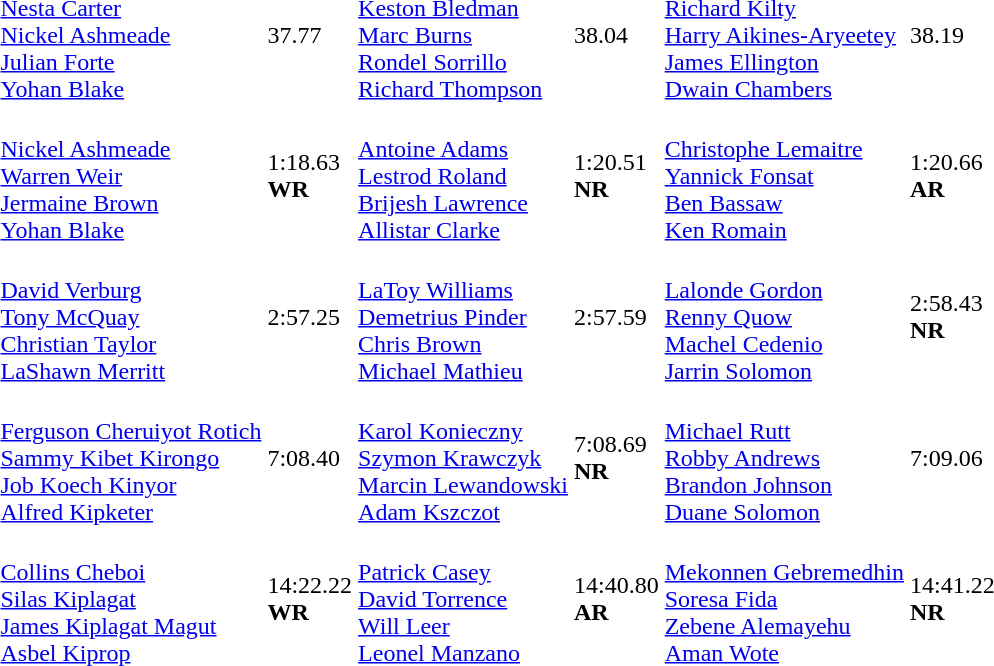<table>
<tr>
<td></td>
<td><br><a href='#'>Nesta Carter</a><br><a href='#'>Nickel Ashmeade</a><br><a href='#'>Julian Forte</a><br><a href='#'>Yohan Blake</a></td>
<td>37.77</td>
<td><br><a href='#'>Keston Bledman</a><br><a href='#'>Marc Burns</a><br><a href='#'>Rondel Sorrillo</a><br><a href='#'>Richard Thompson</a></td>
<td>38.04</td>
<td><br><a href='#'>Richard Kilty</a><br><a href='#'>Harry Aikines-Aryeetey</a><br><a href='#'>James Ellington</a><br><a href='#'>Dwain Chambers</a></td>
<td>38.19</td>
</tr>
<tr>
<td></td>
<td><br><a href='#'>Nickel Ashmeade</a><br><a href='#'>Warren Weir</a><br><a href='#'>Jermaine Brown</a><br><a href='#'>Yohan Blake</a></td>
<td>1:18.63<br><strong>WR</strong></td>
<td><br><a href='#'>Antoine Adams</a><br><a href='#'>Lestrod Roland</a><br><a href='#'>Brijesh Lawrence</a><br><a href='#'>Allistar Clarke</a></td>
<td>1:20.51<br><strong>NR</strong></td>
<td><br><a href='#'>Christophe Lemaitre</a><br><a href='#'>Yannick Fonsat</a><br><a href='#'>Ben Bassaw</a><br><a href='#'>Ken Romain</a></td>
<td>1:20.66<br><strong>AR</strong></td>
</tr>
<tr>
<td></td>
<td><br><a href='#'>David Verburg</a><br><a href='#'>Tony McQuay</a><br><a href='#'>Christian Taylor</a><br><a href='#'>LaShawn Merritt</a></td>
<td>2:57.25</td>
<td><br><a href='#'>LaToy Williams</a><br><a href='#'>Demetrius Pinder</a><br><a href='#'>Chris Brown</a><br><a href='#'>Michael Mathieu</a></td>
<td>2:57.59</td>
<td><br><a href='#'>Lalonde Gordon</a><br><a href='#'>Renny Quow</a><br><a href='#'>Machel Cedenio</a><br><a href='#'>Jarrin Solomon</a></td>
<td>2:58.43<br><strong>NR</strong></td>
</tr>
<tr>
<td></td>
<td><br><a href='#'>Ferguson Cheruiyot Rotich</a><br><a href='#'>Sammy Kibet Kirongo</a><br><a href='#'>Job Koech Kinyor</a><br><a href='#'>Alfred Kipketer</a></td>
<td>7:08.40</td>
<td><br><a href='#'>Karol Konieczny</a><br><a href='#'>Szymon Krawczyk</a><br><a href='#'>Marcin Lewandowski</a><br><a href='#'>Adam Kszczot</a></td>
<td>7:08.69 <br><strong>NR</strong></td>
<td><br><a href='#'>Michael Rutt</a><br><a href='#'>Robby Andrews</a><br><a href='#'>Brandon Johnson</a><br><a href='#'>Duane Solomon</a></td>
<td>7:09.06</td>
</tr>
<tr>
<td></td>
<td><br><a href='#'>Collins Cheboi</a><br><a href='#'>Silas Kiplagat</a><br><a href='#'>James Kiplagat Magut</a><br><a href='#'>Asbel Kiprop</a></td>
<td>14:22.22<br><strong>WR</strong></td>
<td><br><a href='#'>Patrick Casey</a><br><a href='#'>David Torrence</a><br><a href='#'>Will Leer</a><br><a href='#'>Leonel Manzano</a></td>
<td>14:40.80<br><strong>AR</strong></td>
<td><br><a href='#'>Mekonnen Gebremedhin</a><br><a href='#'>Soresa Fida</a><br><a href='#'>Zebene Alemayehu</a><br><a href='#'>Aman Wote</a></td>
<td>14:41.22<br><strong>NR</strong></td>
</tr>
</table>
